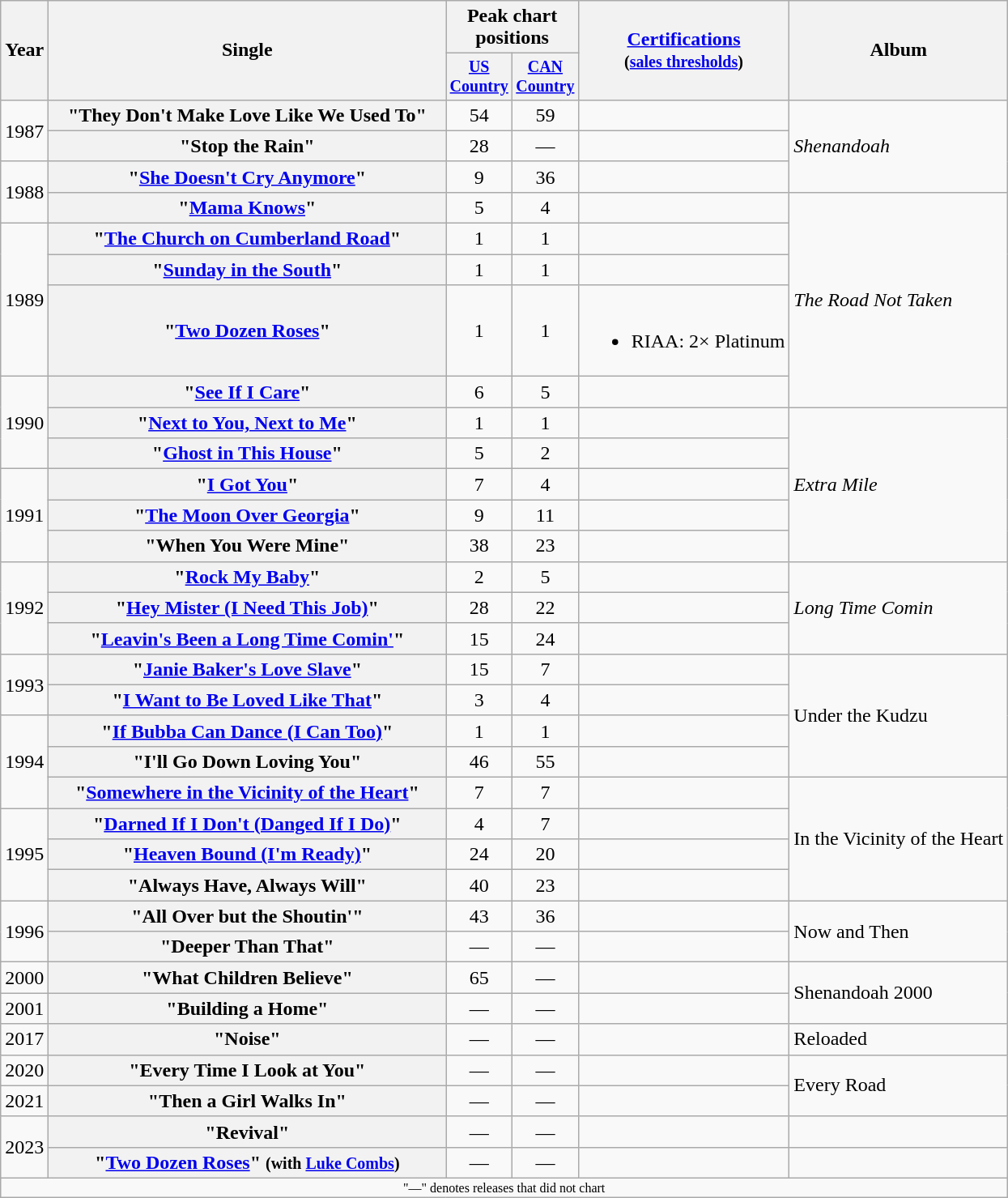<table class="wikitable plainrowheaders" style="text-align:center">
<tr>
<th rowspan="2">Year</th>
<th rowspan="2" style="width:20em;">Single</th>
<th colspan="2">Peak chart<br>positions</th>
<th rowspan="2"><a href='#'>Certifications</a><br><small>(<a href='#'>sales thresholds</a>)</small></th>
<th rowspan="2">Album</th>
</tr>
<tr style="font-size: smaller">
<th width="45"><a href='#'>US Country</a><br></th>
<th width="45"><a href='#'>CAN Country</a></th>
</tr>
<tr>
<td rowspan="2">1987</td>
<th scope="row">"They Don't Make Love Like We Used To"</th>
<td>54</td>
<td>59</td>
<td></td>
<td align="left" rowspan="3"><em>Shenandoah</em></td>
</tr>
<tr>
<th scope="row">"Stop the Rain"</th>
<td>28</td>
<td>—</td>
<td></td>
</tr>
<tr>
<td rowspan="2">1988</td>
<th scope="row">"<a href='#'>She Doesn't Cry Anymore</a>"</th>
<td>9</td>
<td>36</td>
<td></td>
</tr>
<tr>
<th scope="row">"<a href='#'>Mama Knows</a>"</th>
<td>5</td>
<td>4</td>
<td></td>
<td align="left" rowspan="5"><em>The Road Not Taken</em></td>
</tr>
<tr>
<td rowspan="3">1989</td>
<th scope="row">"<a href='#'>The Church on Cumberland Road</a>"</th>
<td>1</td>
<td>1</td>
<td></td>
</tr>
<tr>
<th scope="row">"<a href='#'>Sunday in the South</a>"</th>
<td>1</td>
<td>1</td>
<td></td>
</tr>
<tr>
<th scope="row">"<a href='#'>Two Dozen Roses</a>"</th>
<td>1</td>
<td>1</td>
<td><br><ul><li>RIAA: 2× Platinum</li></ul></td>
</tr>
<tr>
<td rowspan="3">1990</td>
<th scope="row">"<a href='#'>See If I Care</a>"</th>
<td>6</td>
<td>5</td>
<td></td>
</tr>
<tr>
<th scope="row">"<a href='#'>Next to You, Next to Me</a>"</th>
<td>1</td>
<td>1</td>
<td></td>
<td align="left" rowspan="5"><em>Extra Mile</em></td>
</tr>
<tr>
<th scope="row">"<a href='#'>Ghost in This House</a>"</th>
<td>5</td>
<td>2</td>
<td></td>
</tr>
<tr>
<td rowspan="3">1991</td>
<th scope="row">"<a href='#'>I Got You</a>"</th>
<td>7</td>
<td>4</td>
<td></td>
</tr>
<tr>
<th scope="row">"<a href='#'>The Moon Over Georgia</a>"</th>
<td>9</td>
<td>11</td>
<td></td>
</tr>
<tr>
<th scope="row">"When You Were Mine"</th>
<td>38</td>
<td>23</td>
<td></td>
</tr>
<tr>
<td rowspan="3">1992</td>
<th scope="row">"<a href='#'>Rock My Baby</a>"</th>
<td>2</td>
<td>5</td>
<td></td>
<td align="left" rowspan="3"><em>Long Time Comin<strong></td>
</tr>
<tr>
<th scope="row">"<a href='#'>Hey Mister (I Need This Job)</a>"</th>
<td>28</td>
<td>22</td>
<td></td>
</tr>
<tr>
<th scope="row">"<a href='#'>Leavin's Been a Long Time Comin'</a>"</th>
<td>15</td>
<td>24</td>
<td></td>
</tr>
<tr>
<td rowspan="2">1993</td>
<th scope="row">"<a href='#'>Janie Baker's Love Slave</a>"</th>
<td>15</td>
<td>7</td>
<td></td>
<td align="left" rowspan="4"></em>Under the Kudzu<em></td>
</tr>
<tr>
<th scope="row">"<a href='#'>I Want to Be Loved Like That</a>"</th>
<td>3</td>
<td>4</td>
<td></td>
</tr>
<tr>
<td rowspan="3">1994</td>
<th scope="row">"<a href='#'>If Bubba Can Dance (I Can Too)</a>"</th>
<td>1</td>
<td>1</td>
<td></td>
</tr>
<tr>
<th scope="row">"I'll Go Down Loving You"</th>
<td>46</td>
<td>55</td>
<td></td>
</tr>
<tr>
<th scope="row">"<a href='#'>Somewhere in the Vicinity of the Heart</a>"<br></th>
<td>7</td>
<td>7</td>
<td></td>
<td align="left" rowspan="4"></em>In the Vicinity of the Heart<em></td>
</tr>
<tr>
<td rowspan="3">1995</td>
<th scope="row">"<a href='#'>Darned If I Don't (Danged If I Do)</a>"</th>
<td>4</td>
<td>7</td>
<td></td>
</tr>
<tr>
<th scope="row">"<a href='#'>Heaven Bound (I'm Ready)</a>"</th>
<td>24</td>
<td>20</td>
<td></td>
</tr>
<tr>
<th scope="row">"Always Have, Always Will"</th>
<td>40</td>
<td>23</td>
<td></td>
</tr>
<tr>
<td rowspan=2>1996</td>
<th scope="row">"All Over but the Shoutin'"</th>
<td>43</td>
<td>36</td>
<td></td>
<td align="left" rowspan=2></em>Now and Then<em></td>
</tr>
<tr>
<th scope="row">"Deeper Than That"</th>
<td>—</td>
<td>—</td>
<td></td>
</tr>
<tr>
<td>2000</td>
<th scope="row">"What Children Believe"</th>
<td>65</td>
<td>—</td>
<td></td>
<td align="left" rowspan=2></em>Shenandoah 2000<em></td>
</tr>
<tr>
<td>2001</td>
<th scope="row">"Building a Home"</th>
<td>—</td>
<td>—</td>
<td></td>
</tr>
<tr>
<td>2017</td>
<th scope="row">"Noise"</th>
<td>—</td>
<td>—</td>
<td></td>
<td align="left"></em>Reloaded<em></td>
</tr>
<tr>
<td>2020</td>
<th scope="row">"Every Time I Look at You" </th>
<td>—</td>
<td>—</td>
<td></td>
<td align="left" rowspan="2"></em>Every Road<em></td>
</tr>
<tr>
<td>2021</td>
<th scope="row">"Then a Girl Walks In" </th>
<td>—</td>
<td>—</td>
<td></td>
</tr>
<tr>
<td rowspan=2>2023</td>
<th scope="row">"Revival" </th>
<td>—</td>
<td>—</td>
<td></td>
<td></td>
</tr>
<tr>
<th scope="row">"<a href='#'>Two Dozen Roses</a>" <small>(with <a href='#'>Luke Combs</a>)</small></th>
<td>—</td>
<td>—</td>
<td></td>
<td></td>
</tr>
<tr>
<td colspan="6" style="font-size:8pt">"—" denotes releases that did not chart</td>
</tr>
</table>
